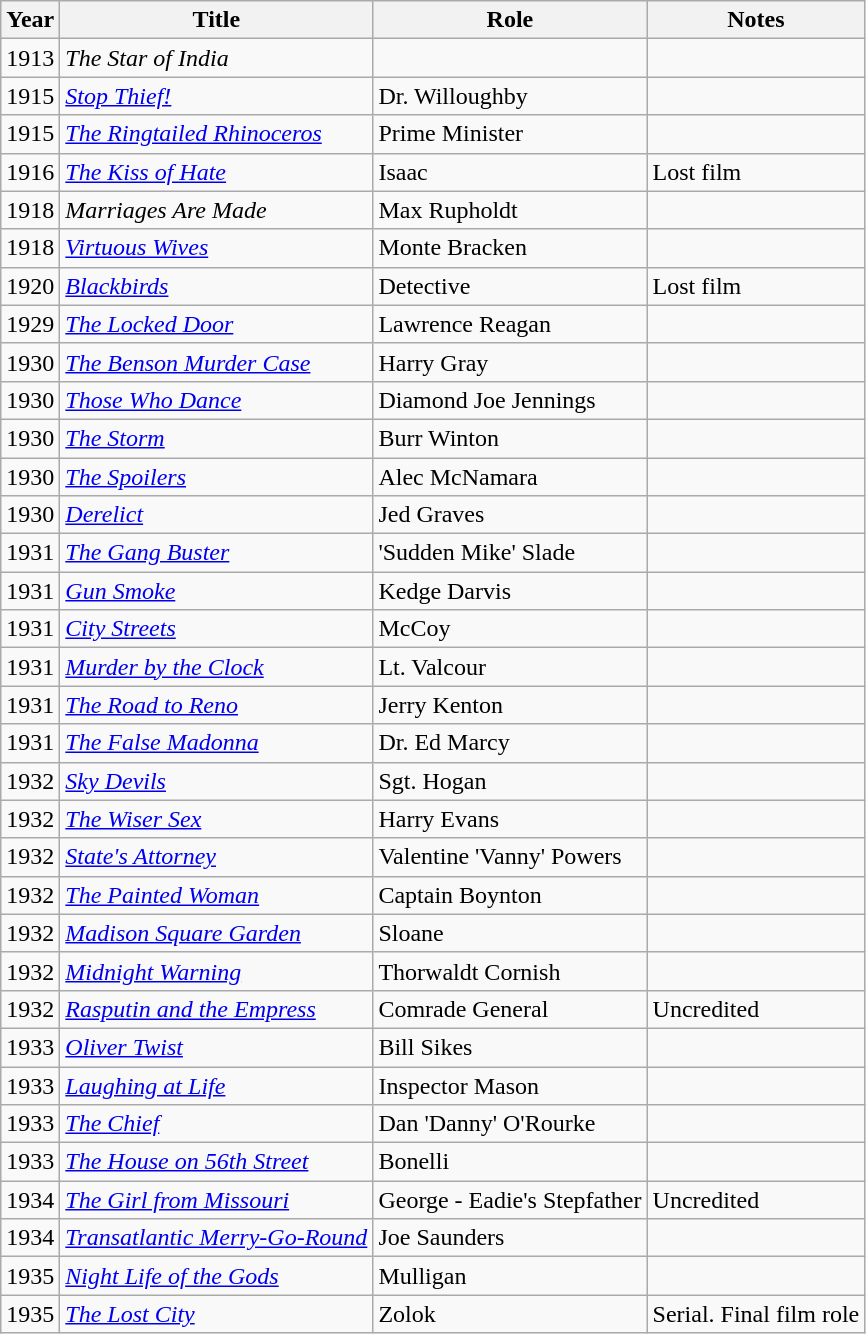<table class="wikitable">
<tr>
<th>Year</th>
<th>Title</th>
<th>Role</th>
<th>Notes</th>
</tr>
<tr>
<td>1913</td>
<td><em>The Star of India</em></td>
<td></td>
<td></td>
</tr>
<tr>
<td>1915</td>
<td><em><a href='#'>Stop Thief!</a></em></td>
<td>Dr. Willoughby</td>
<td></td>
</tr>
<tr>
<td>1915</td>
<td><em><a href='#'>The Ringtailed Rhinoceros</a></em></td>
<td>Prime Minister</td>
<td></td>
</tr>
<tr>
<td>1916</td>
<td><em><a href='#'>The Kiss of Hate</a></em></td>
<td>Isaac</td>
<td>Lost film</td>
</tr>
<tr>
<td>1918</td>
<td><em>Marriages Are Made</em></td>
<td>Max Rupholdt</td>
<td></td>
</tr>
<tr>
<td>1918</td>
<td><em><a href='#'>Virtuous Wives</a></em></td>
<td>Monte Bracken</td>
<td></td>
</tr>
<tr>
<td>1920</td>
<td><em><a href='#'>Blackbirds</a></em></td>
<td>Detective</td>
<td>Lost film</td>
</tr>
<tr>
<td>1929</td>
<td><em><a href='#'>The Locked Door</a></em></td>
<td>Lawrence Reagan</td>
<td></td>
</tr>
<tr>
<td>1930</td>
<td><em><a href='#'>The Benson Murder Case</a></em></td>
<td>Harry Gray</td>
<td></td>
</tr>
<tr>
<td>1930</td>
<td><em><a href='#'>Those Who Dance</a></em></td>
<td>Diamond Joe Jennings</td>
<td></td>
</tr>
<tr>
<td>1930</td>
<td><em><a href='#'>The Storm</a></em></td>
<td>Burr Winton</td>
<td></td>
</tr>
<tr>
<td>1930</td>
<td><em><a href='#'>The Spoilers</a></em></td>
<td>Alec McNamara</td>
<td></td>
</tr>
<tr>
<td>1930</td>
<td><em><a href='#'>Derelict</a></em></td>
<td>Jed Graves</td>
<td></td>
</tr>
<tr>
<td>1931</td>
<td><em><a href='#'>The Gang Buster</a></em></td>
<td>'Sudden Mike' Slade</td>
<td></td>
</tr>
<tr>
<td>1931</td>
<td><em><a href='#'>Gun Smoke</a></em></td>
<td>Kedge Darvis</td>
<td></td>
</tr>
<tr>
<td>1931</td>
<td><em><a href='#'>City Streets</a></em></td>
<td>McCoy</td>
<td></td>
</tr>
<tr>
<td>1931</td>
<td><em><a href='#'>Murder by the Clock</a></em></td>
<td>Lt. Valcour</td>
<td></td>
</tr>
<tr>
<td>1931</td>
<td><em><a href='#'>The Road to Reno</a></em></td>
<td>Jerry Kenton</td>
<td></td>
</tr>
<tr>
<td>1931</td>
<td><em><a href='#'>The False Madonna</a></em></td>
<td>Dr. Ed Marcy</td>
<td></td>
</tr>
<tr>
<td>1932</td>
<td><em><a href='#'>Sky Devils</a></em></td>
<td>Sgt. Hogan</td>
<td></td>
</tr>
<tr>
<td>1932</td>
<td><em><a href='#'>The Wiser Sex</a></em></td>
<td>Harry Evans</td>
<td></td>
</tr>
<tr>
<td>1932</td>
<td><em><a href='#'>State's Attorney</a></em></td>
<td>Valentine 'Vanny' Powers</td>
<td></td>
</tr>
<tr>
<td>1932</td>
<td><em><a href='#'>The Painted Woman</a></em></td>
<td>Captain Boynton</td>
<td></td>
</tr>
<tr>
<td>1932</td>
<td><em><a href='#'>Madison Square Garden</a></em></td>
<td>Sloane</td>
<td></td>
</tr>
<tr>
<td>1932</td>
<td><em><a href='#'>Midnight Warning</a></em></td>
<td>Thorwaldt Cornish</td>
<td></td>
</tr>
<tr>
<td>1932</td>
<td><em><a href='#'>Rasputin and the Empress</a></em></td>
<td>Comrade General</td>
<td>Uncredited</td>
</tr>
<tr>
<td>1933</td>
<td><em><a href='#'>Oliver Twist</a></em></td>
<td>Bill Sikes</td>
<td></td>
</tr>
<tr>
<td>1933</td>
<td><em><a href='#'>Laughing at Life</a></em></td>
<td>Inspector Mason</td>
<td></td>
</tr>
<tr>
<td>1933</td>
<td><em><a href='#'>The Chief</a></em></td>
<td>Dan 'Danny' O'Rourke</td>
<td></td>
</tr>
<tr>
<td>1933</td>
<td><em><a href='#'>The House on 56th Street</a></em></td>
<td>Bonelli</td>
<td></td>
</tr>
<tr>
<td>1934</td>
<td><em><a href='#'>The Girl from Missouri</a></em></td>
<td>George - Eadie's Stepfather</td>
<td>Uncredited</td>
</tr>
<tr>
<td>1934</td>
<td><em><a href='#'>Transatlantic Merry-Go-Round</a></em></td>
<td>Joe Saunders</td>
<td></td>
</tr>
<tr>
<td>1935</td>
<td><em><a href='#'>Night Life of the Gods</a></em></td>
<td>Mulligan</td>
<td></td>
</tr>
<tr>
<td>1935</td>
<td><em><a href='#'>The Lost City</a></em></td>
<td>Zolok</td>
<td>Serial. Final film role</td>
</tr>
</table>
